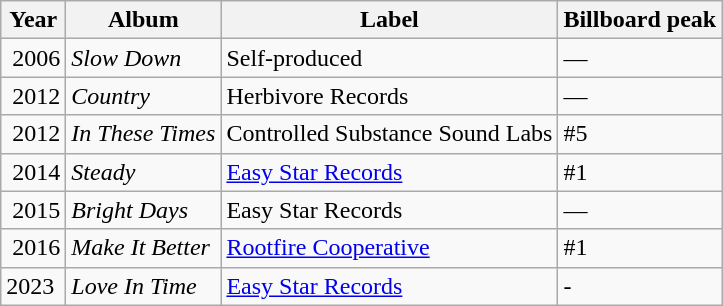<table class="wikitable">
<tr>
<th>Year</th>
<th>Album</th>
<th>Label</th>
<th>Billboard peak</th>
</tr>
<tr>
<td> 2006</td>
<td><em>Slow Down</em></td>
<td>Self-produced</td>
<td>—</td>
</tr>
<tr>
<td> 2012</td>
<td><em>Country</em></td>
<td>Herbivore Records</td>
<td>—</td>
</tr>
<tr>
<td> 2012</td>
<td><em>In These Times</em></td>
<td>Controlled Substance Sound Labs</td>
<td>#5</td>
</tr>
<tr>
<td> 2014</td>
<td><em>Steady</em></td>
<td><a href='#'>Easy Star Records</a></td>
<td>#1</td>
</tr>
<tr>
<td> 2015</td>
<td><em>Bright Days</em></td>
<td>Easy Star Records</td>
<td>—</td>
</tr>
<tr>
<td> 2016</td>
<td><em>Make It Better</em></td>
<td><a href='#'>Rootfire Cooperative</a></td>
<td>#1</td>
</tr>
<tr>
<td>2023</td>
<td><em>Love In Time</em></td>
<td><a href='#'>Easy Star Records</a></td>
<td>-</td>
</tr>
</table>
